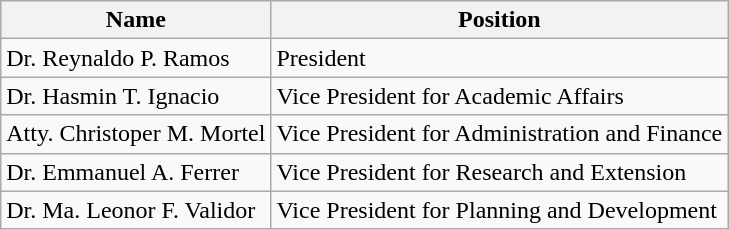<table class="wikitable">
<tr>
<th>Name</th>
<th>Position</th>
</tr>
<tr>
<td>Dr. Reynaldo P. Ramos</td>
<td>President</td>
</tr>
<tr>
<td>Dr. Hasmin T. Ignacio</td>
<td>Vice President for Academic Affairs</td>
</tr>
<tr>
<td>Atty. Christoper M. Mortel</td>
<td>Vice President for Administration and Finance</td>
</tr>
<tr>
<td>Dr. Emmanuel A. Ferrer</td>
<td>Vice President for Research and Extension</td>
</tr>
<tr>
<td>Dr. Ma. Leonor F. Validor</td>
<td>Vice President for Planning and Development</td>
</tr>
</table>
